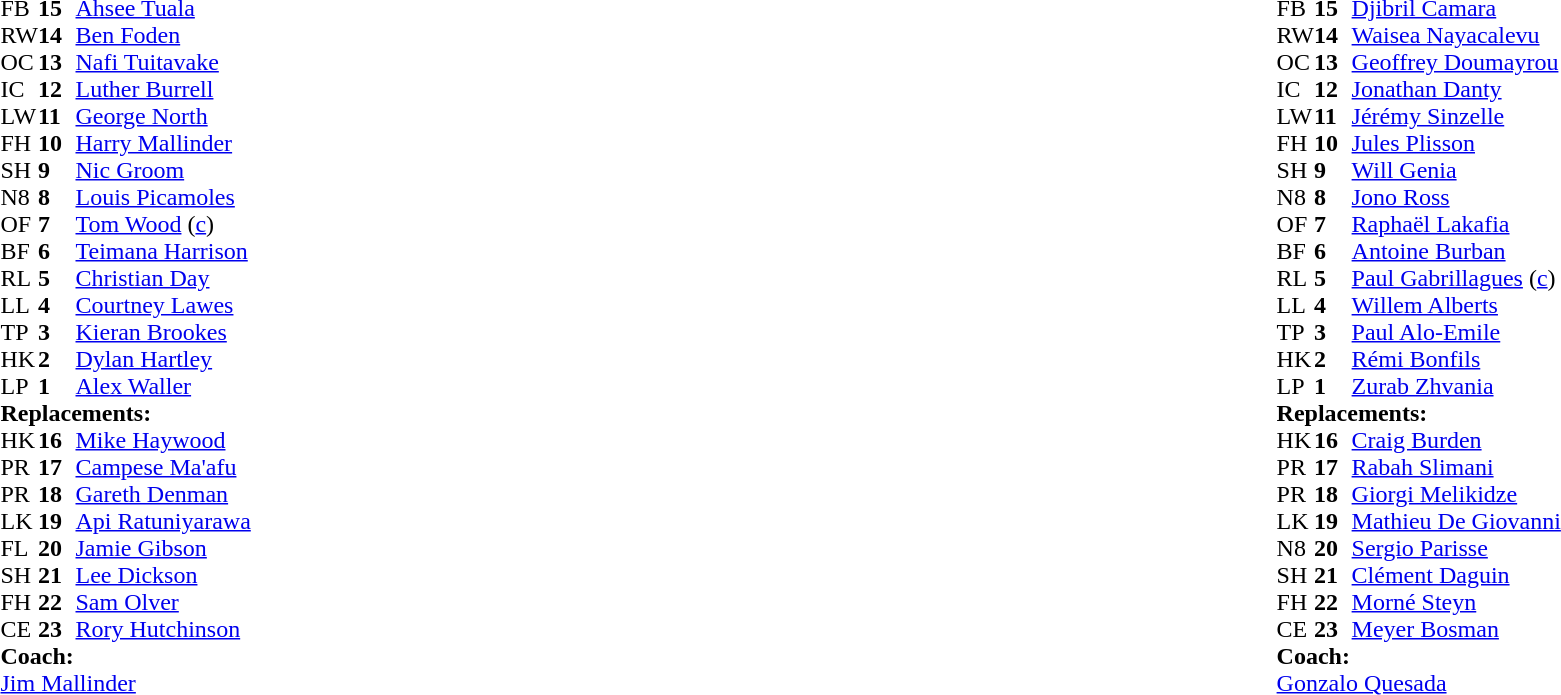<table style="width:100%">
<tr>
<td style="vertical-align:top; width:50%"><br><table cellspacing="0" cellpadding="0">
<tr>
<th width="25"></th>
<th width="25"></th>
</tr>
<tr>
<td>FB</td>
<td><strong>15</strong></td>
<td> <a href='#'>Ahsee Tuala</a></td>
<td></td>
<td></td>
</tr>
<tr>
<td>RW</td>
<td><strong>14</strong></td>
<td> <a href='#'>Ben Foden</a></td>
</tr>
<tr>
<td>OC</td>
<td><strong>13</strong></td>
<td> <a href='#'>Nafi Tuitavake</a></td>
<td></td>
<td></td>
</tr>
<tr>
<td>IC</td>
<td><strong>12</strong></td>
<td> <a href='#'>Luther Burrell</a></td>
</tr>
<tr>
<td>LW</td>
<td><strong>11</strong></td>
<td> <a href='#'>George North</a></td>
</tr>
<tr>
<td>FH</td>
<td><strong>10</strong></td>
<td> <a href='#'>Harry Mallinder</a></td>
</tr>
<tr>
<td>SH</td>
<td><strong>9</strong></td>
<td> <a href='#'>Nic Groom</a></td>
<td></td>
<td></td>
</tr>
<tr>
<td>N8</td>
<td><strong>8</strong></td>
<td> <a href='#'>Louis Picamoles</a></td>
<td></td>
<td></td>
</tr>
<tr>
<td>OF</td>
<td><strong>7</strong></td>
<td> <a href='#'>Tom Wood</a> (<a href='#'>c</a>)</td>
<td></td>
</tr>
<tr>
<td>BF</td>
<td><strong>6</strong></td>
<td> <a href='#'>Teimana Harrison</a></td>
</tr>
<tr>
<td>RL</td>
<td><strong>5</strong></td>
<td> <a href='#'>Christian Day</a></td>
<td></td>
<td></td>
</tr>
<tr>
<td>LL</td>
<td><strong>4</strong></td>
<td> <a href='#'>Courtney Lawes</a></td>
</tr>
<tr>
<td>TP</td>
<td><strong>3</strong></td>
<td> <a href='#'>Kieran Brookes</a></td>
<td></td>
<td></td>
</tr>
<tr>
<td>HK</td>
<td><strong>2</strong></td>
<td> <a href='#'>Dylan Hartley</a></td>
<td></td>
<td></td>
</tr>
<tr>
<td>LP</td>
<td><strong>1</strong></td>
<td> <a href='#'>Alex Waller</a></td>
<td></td>
<td></td>
</tr>
<tr>
<td colspan=3><strong>Replacements:</strong></td>
</tr>
<tr>
<td>HK</td>
<td><strong>16</strong></td>
<td> <a href='#'>Mike Haywood</a></td>
<td></td>
<td></td>
</tr>
<tr>
<td>PR</td>
<td><strong>17</strong></td>
<td> <a href='#'>Campese Ma'afu</a></td>
<td></td>
<td></td>
</tr>
<tr>
<td>PR</td>
<td><strong>18</strong></td>
<td> <a href='#'>Gareth Denman</a></td>
<td></td>
<td></td>
</tr>
<tr>
<td>LK</td>
<td><strong>19</strong></td>
<td> <a href='#'>Api Ratuniyarawa</a></td>
<td></td>
<td></td>
</tr>
<tr>
<td>FL</td>
<td><strong>20</strong></td>
<td> <a href='#'>Jamie Gibson</a></td>
<td></td>
<td></td>
</tr>
<tr>
<td>SH</td>
<td><strong>21</strong></td>
<td> <a href='#'>Lee Dickson</a></td>
<td></td>
<td></td>
</tr>
<tr>
<td>FH</td>
<td><strong>22</strong></td>
<td> <a href='#'>Sam Olver</a></td>
<td></td>
<td></td>
</tr>
<tr>
<td>CE</td>
<td><strong>23</strong></td>
<td> <a href='#'>Rory Hutchinson</a></td>
<td></td>
<td></td>
</tr>
<tr>
<td colspan=3><strong>Coach:</strong></td>
</tr>
<tr>
<td colspan="4"> <a href='#'>Jim Mallinder</a></td>
</tr>
</table>
</td>
<td style="vertical-align:top"></td>
<td style="vertical-align:top; width:50%"><br><table cellspacing="0" cellpadding="0" style="margin:auto">
<tr>
<th width="25"></th>
<th width="25"></th>
</tr>
<tr>
<td>FB</td>
<td><strong>15</strong></td>
<td> <a href='#'>Djibril Camara</a></td>
<td></td>
<td></td>
</tr>
<tr>
<td>RW</td>
<td><strong>14</strong></td>
<td> <a href='#'>Waisea Nayacalevu</a></td>
</tr>
<tr>
<td>OC</td>
<td><strong>13</strong></td>
<td> <a href='#'>Geoffrey Doumayrou</a></td>
</tr>
<tr>
<td>IC</td>
<td><strong>12</strong></td>
<td> <a href='#'>Jonathan Danty</a></td>
<td></td>
<td></td>
</tr>
<tr>
<td>LW</td>
<td><strong>11</strong></td>
<td> <a href='#'>Jérémy Sinzelle</a></td>
</tr>
<tr>
<td>FH</td>
<td><strong>10</strong></td>
<td> <a href='#'>Jules Plisson</a></td>
</tr>
<tr>
<td>SH</td>
<td><strong>9</strong></td>
<td> <a href='#'>Will Genia</a></td>
<td></td>
<td></td>
</tr>
<tr>
<td>N8</td>
<td><strong>8</strong></td>
<td> <a href='#'>Jono Ross</a></td>
</tr>
<tr>
<td>OF</td>
<td><strong>7</strong></td>
<td> <a href='#'>Raphaël Lakafia</a></td>
</tr>
<tr>
<td>BF</td>
<td><strong>6</strong></td>
<td> <a href='#'>Antoine Burban</a></td>
<td></td>
<td></td>
</tr>
<tr>
<td>RL</td>
<td><strong>5</strong></td>
<td> <a href='#'>Paul Gabrillagues</a> (<a href='#'>c</a>)</td>
<td></td>
<td></td>
</tr>
<tr>
<td>LL</td>
<td><strong>4</strong></td>
<td> <a href='#'>Willem Alberts</a></td>
</tr>
<tr>
<td>TP</td>
<td><strong>3</strong></td>
<td> <a href='#'>Paul Alo-Emile</a></td>
</tr>
<tr>
<td>HK</td>
<td><strong>2</strong></td>
<td> <a href='#'>Rémi Bonfils</a></td>
<td></td>
<td></td>
</tr>
<tr>
<td>LP</td>
<td><strong>1</strong></td>
<td> <a href='#'>Zurab Zhvania</a></td>
<td></td>
<td></td>
</tr>
<tr>
<td colspan=3><strong>Replacements:</strong></td>
</tr>
<tr>
<td>HK</td>
<td><strong>16</strong></td>
<td> <a href='#'>Craig Burden</a></td>
<td></td>
<td></td>
<td></td>
</tr>
<tr>
<td>PR</td>
<td><strong>17</strong></td>
<td> <a href='#'>Rabah Slimani</a></td>
<td></td>
<td></td>
</tr>
<tr>
<td>PR</td>
<td><strong>18</strong></td>
<td> <a href='#'>Giorgi Melikidze</a></td>
<td></td>
<td></td>
</tr>
<tr>
<td>LK</td>
<td><strong>19</strong></td>
<td> <a href='#'>Mathieu De Giovanni</a></td>
<td></td>
<td></td>
</tr>
<tr>
<td>N8</td>
<td><strong>20</strong></td>
<td> <a href='#'>Sergio Parisse</a></td>
<td></td>
<td></td>
<td></td>
</tr>
<tr>
<td>SH</td>
<td><strong>21</strong></td>
<td> <a href='#'>Clément Daguin</a></td>
<td></td>
<td></td>
</tr>
<tr>
<td>FH</td>
<td><strong>22</strong></td>
<td> <a href='#'>Morné Steyn</a></td>
<td></td>
<td></td>
</tr>
<tr>
<td>CE</td>
<td><strong>23</strong></td>
<td> <a href='#'>Meyer Bosman</a></td>
<td></td>
<td></td>
</tr>
<tr>
<td colspan=3><strong>Coach:</strong></td>
</tr>
<tr>
<td colspan="4"> <a href='#'>Gonzalo Quesada</a></td>
</tr>
</table>
</td>
</tr>
</table>
